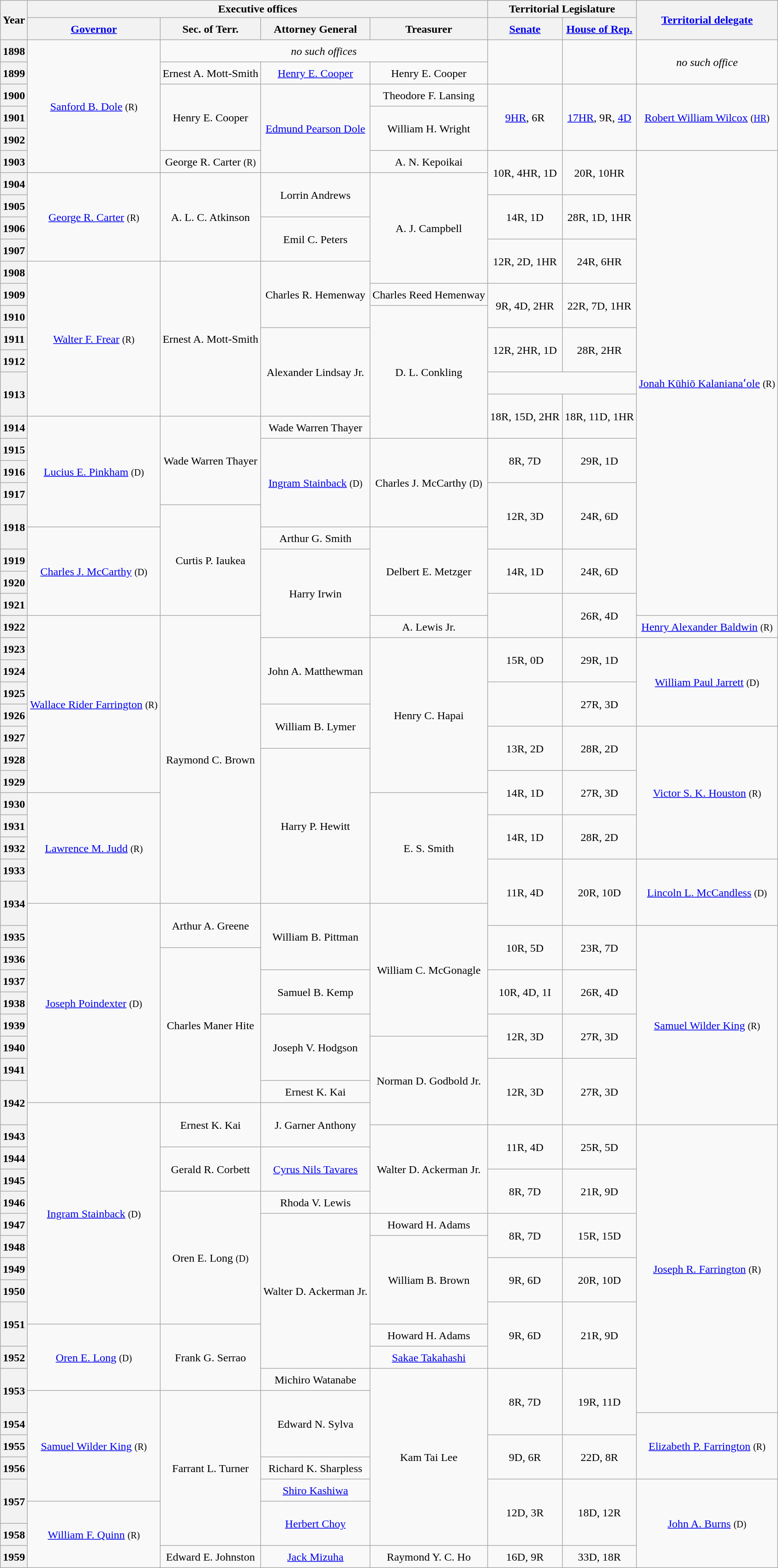<table class="wikitable sortable sticky-header-multi" style="text-align:center">
<tr>
<th rowspan=2 class=unsortable>Year</th>
<th colspan="4">Executive offices</th>
<th colspan="2">Territorial Legislature</th>
<th rowspan=2 class=unsortable><a href='#'>Territorial delegate</a></th>
</tr>
<tr style="height:2em">
<th class=unsortable><a href='#'>Governor</a></th>
<th class=unsortable>Sec. of Terr.</th>
<th class=unsortable>Attorney General</th>
<th class=unsortable>Treasurer</th>
<th class=unsortable><a href='#'>Senate</a></th>
<th class=unsortable><a href='#'>House of Rep.</a></th>
</tr>
<tr style="height:2em">
<th>1898</th>
<td rowspan=6 ><a href='#'>Sanford B. Dole</a> <small>(R)</small></td>
<td colspan=3><em>no such offices</em></td>
<td rowspan=2 ></td>
<td rowspan=2 ></td>
<td rowspan=2><em>no such office</em></td>
</tr>
<tr style="height:2em">
<th>1899</th>
<td>Ernest A. Mott-Smith</td>
<td><a href='#'>Henry E. Cooper</a></td>
<td>Henry E. Cooper</td>
</tr>
<tr style="height:2em">
<th>1900</th>
<td rowspan=3>Henry E. Cooper</td>
<td rowspan=4><a href='#'>Edmund Pearson Dole</a></td>
<td>Theodore F. Lansing</td>
<td rowspan=3 ><a href='#'>9HR</a>, 6R</td>
<td rowspan=3 ><a href='#'>17HR</a>, 9R, <a href='#'>4D</a></td>
<td rowspan=3 ><a href='#'>Robert William Wilcox</a> <small>(<a href='#'>HR</a>)</small></td>
</tr>
<tr style="height:2em">
<th>1901</th>
<td rowspan=2>William H. Wright</td>
</tr>
<tr style="height:2em">
<th>1902</th>
</tr>
<tr style="height:2em">
<th>1903</th>
<td>George R. Carter <small>(R)</small></td>
<td>A. N. Kepoikai</td>
<td rowspan=2 >10R, 4HR, 1D</td>
<td rowspan=2 >20R, 10HR</td>
<td rowspan=21 ><a href='#'>Jonah Kūhiō Kalanianaʻole</a> <small>(R)</small></td>
</tr>
<tr style="height:2em">
<th>1904</th>
<td rowspan=4 ><a href='#'>George R. Carter</a> <small>(R)</small></td>
<td rowspan=4>A. L. C. Atkinson</td>
<td rowspan=2>Lorrin Andrews</td>
<td rowspan=5>A. J. Campbell</td>
</tr>
<tr style="height:2em">
<th>1905</th>
<td rowspan=2 >14R, 1D</td>
<td rowspan=2 >28R, 1D, 1HR</td>
</tr>
<tr style="height:2em">
<th>1906</th>
<td rowspan=2>Emil C. Peters</td>
</tr>
<tr style="height:2em">
<th>1907</th>
<td rowspan=2 >12R, 2D, 1HR</td>
<td rowspan=2 >24R, 6HR</td>
</tr>
<tr style="height:2em">
<th>1908</th>
<td rowspan=7 ><a href='#'>Walter F. Frear</a> <small>(R)</small></td>
<td rowspan=7>Ernest A. Mott-Smith</td>
<td rowspan=3>Charles R. Hemenway</td>
</tr>
<tr style="height:2em">
<th>1909</th>
<td>Charles Reed Hemenway</td>
<td rowspan=2 >9R, 4D, 2HR</td>
<td rowspan=2 >22R, 7D, 1HR</td>
</tr>
<tr style="height:2em">
<th>1910</th>
<td rowspan=6>D. L. Conkling</td>
</tr>
<tr style="height:2em">
<th>1911</th>
<td rowspan=4>Alexander Lindsay Jr.</td>
<td rowspan=2 >12R, 2HR, 1D</td>
<td rowspan=2 >28R, 2HR</td>
</tr>
<tr style="height:2em">
<th>1912</th>
</tr>
<tr style="height:2em">
<th rowspan=2>1913</th>
</tr>
<tr style="height:2em">
<td rowspan=2 >18R, 15D, 2HR</td>
<td rowspan=2 >18R, 11D, 1HR</td>
</tr>
<tr style="height:2em">
<th>1914</th>
<td rowspan=5 ><a href='#'>Lucius E. Pinkham</a> <small>(D)</small></td>
<td rowspan=4>Wade Warren Thayer</td>
<td>Wade Warren Thayer</td>
</tr>
<tr style="height:2em">
<th>1915</th>
<td rowspan=4 ><a href='#'>Ingram Stainback</a> <small>(D)</small></td>
<td rowspan=4 >Charles J. McCarthy <small>(D)</small></td>
<td rowspan=2 >8R, 7D</td>
<td rowspan=2 >29R, 1D</td>
</tr>
<tr style="height:2em">
<th>1916</th>
</tr>
<tr style="height:2em">
<th>1917</th>
<td rowspan=3 >12R, 3D</td>
<td rowspan=3 >24R, 6D</td>
</tr>
<tr style="height:2em">
<th rowspan=2>1918</th>
<td rowspan=5>Curtis P. Iaukea</td>
</tr>
<tr style="height:2em">
<td rowspan=4 ><a href='#'>Charles J. McCarthy</a> <small>(D)</small></td>
<td>Arthur G. Smith</td>
<td rowspan=4>Delbert E. Metzger</td>
</tr>
<tr style="height:2em">
<th>1919</th>
<td rowspan=4>Harry Irwin</td>
<td rowspan=2 >14R, 1D</td>
<td rowspan=2 >24R, 6D</td>
</tr>
<tr style="height:2em">
<th>1920</th>
</tr>
<tr style="height:2em">
<th>1921</th>
<td rowspan=2 ></td>
<td rowspan=2 >26R, 4D</td>
</tr>
<tr style="height:2em">
<th>1922</th>
<td rowspan=8 ><a href='#'>Wallace Rider Farrington</a> <small>(R)</small></td>
<td rowspan=13>Raymond C. Brown</td>
<td>A. Lewis Jr.</td>
<td><a href='#'>Henry Alexander Baldwin</a> <small>(R)</small></td>
</tr>
<tr style="height:2em">
<th>1923</th>
<td rowspan=3>John A. Matthewman</td>
<td rowspan=7>Henry C. Hapai</td>
<td rowspan=2 >15R, 0D</td>
<td rowspan=2 >29R, 1D</td>
<td rowspan=4 ><a href='#'>William Paul Jarrett</a> <small>(D)</small></td>
</tr>
<tr style="height:2em">
<th>1924</th>
</tr>
<tr style="height:2em">
<th>1925</th>
<td rowspan=2 ></td>
<td rowspan=2 >27R, 3D</td>
</tr>
<tr style="height:2em">
<th>1926</th>
<td rowspan=2>William B. Lymer</td>
</tr>
<tr style="height:2em">
<th>1927</th>
<td rowspan=2 >13R, 2D</td>
<td rowspan=2 >28R, 2D</td>
<td rowspan=6 ><a href='#'>Victor S. K. Houston</a> <small>(R)</small></td>
</tr>
<tr style="height:2em">
<th>1928</th>
<td rowspan=7>Harry P. Hewitt</td>
</tr>
<tr style="height:2em">
<th>1929</th>
<td rowspan=2 >14R, 1D</td>
<td rowspan=2 >27R, 3D</td>
</tr>
<tr style="height:2em">
<th>1930</th>
<td rowspan=5 ><a href='#'>Lawrence M. Judd</a> <small>(R)</small></td>
<td rowspan=5>E. S. Smith</td>
</tr>
<tr style="height:2em">
<th>1931</th>
<td rowspan=2 >14R, 1D</td>
<td rowspan=2 >28R, 2D</td>
</tr>
<tr style="height:2em">
<th>1932</th>
</tr>
<tr style="height:2em">
<th>1933</th>
<td rowspan=3 >11R, 4D</td>
<td rowspan=3 >20R, 10D</td>
<td rowspan=3 ><a href='#'>Lincoln L. McCandless</a> <small>(D)</small></td>
</tr>
<tr style="height:2em">
<th rowspan=2>1934</th>
</tr>
<tr style="height:2em">
<td rowspan=9 ><a href='#'>Joseph Poindexter</a> <small>(D)</small></td>
<td rowspan=2>Arthur A. Greene</td>
<td rowspan=3>William B. Pittman</td>
<td rowspan=6>William C. McGonagle</td>
</tr>
<tr style="height:2em">
<th>1935</th>
<td rowspan=2 >10R, 5D</td>
<td rowspan=2 >23R, 7D</td>
<td rowspan=9 ><a href='#'>Samuel Wilder King</a> <small>(R)</small></td>
</tr>
<tr style="height:2em">
<th>1936</th>
<td rowspan=7>Charles Maner Hite</td>
</tr>
<tr style="height:2em">
<th>1937</th>
<td rowspan=2>Samuel B. Kemp</td>
<td rowspan=2 >10R, 4D, 1I</td>
<td rowspan=2 >26R, 4D</td>
</tr>
<tr style="height:2em">
<th>1938</th>
</tr>
<tr style="height:2em">
<th>1939</th>
<td rowspan=3>Joseph V. Hodgson</td>
<td rowspan=2 >12R, 3D</td>
<td rowspan=2 >27R, 3D</td>
</tr>
<tr style="height:2em">
<th>1940</th>
<td rowspan=4>Norman D. Godbold Jr.</td>
</tr>
<tr style="height:2em">
<th>1941</th>
<td rowspan=3 >12R, 3D</td>
<td rowspan=3 >27R, 3D</td>
</tr>
<tr style="height:2em">
<th rowspan=2>1942</th>
<td>Ernest K. Kai</td>
</tr>
<tr style="height:2em">
<td rowspan=10 ><a href='#'>Ingram Stainback</a> <small>(D)</small></td>
<td rowspan=2>Ernest K. Kai</td>
<td rowspan=2>J. Garner Anthony</td>
</tr>
<tr style="height:2em">
<th>1943</th>
<td rowspan=4>Walter D. Ackerman Jr.</td>
<td rowspan=2 >11R, 4D</td>
<td rowspan=2 >25R, 5D</td>
<td rowspan=13 ><a href='#'>Joseph R. Farrington</a> <small>(R)</small></td>
</tr>
<tr style="height:2em">
<th>1944</th>
<td rowspan=2>Gerald R. Corbett</td>
<td rowspan=2><a href='#'>Cyrus Nils Tavares</a></td>
</tr>
<tr style="height:2em">
<th>1945</th>
<td rowspan=2 >8R, 7D</td>
<td rowspan=2 >21R, 9D</td>
</tr>
<tr style="height:2em">
<th>1946</th>
<td rowspan=6 >Oren E. Long <small>(D)</small></td>
<td>Rhoda V. Lewis</td>
</tr>
<tr style="height:2em">
<th>1947</th>
<td rowspan=7>Walter D. Ackerman Jr.</td>
<td>Howard H. Adams</td>
<td rowspan=2 >8R, 7D</td>
<td rowspan=2 >15R, 15D</td>
</tr>
<tr style="height:2em">
<th>1948</th>
<td rowspan=4>William B. Brown</td>
</tr>
<tr style="height:2em">
<th>1949</th>
<td rowspan=2 >9R, 6D</td>
<td rowspan=2 >20R, 10D</td>
</tr>
<tr style="height:2em">
<th>1950</th>
</tr>
<tr style="height:2em">
<th rowspan=2>1951</th>
<td rowspan=3 >9R, 6D</td>
<td rowspan=3 >21R, 9D</td>
</tr>
<tr style="height:2em">
<td rowspan=3 ><a href='#'>Oren E. Long</a> <small>(D)</small></td>
<td rowspan=3>Frank G. Serrao</td>
<td>Howard H. Adams</td>
</tr>
<tr style="height:2em">
<th>1952</th>
<td><a href='#'>Sakae Takahashi</a></td>
</tr>
<tr style="height:2em">
<th rowspan=2>1953</th>
<td>Michiro Watanabe</td>
<td rowspan=8>Kam Tai Lee</td>
<td rowspan=3 >8R, 7D</td>
<td rowspan=3 >19R, 11D</td>
</tr>
<tr style="height:2em">
<td rowspan=5 ><a href='#'>Samuel Wilder King</a> <small>(R)</small></td>
<td rowspan=7>Farrant L. Turner</td>
<td rowspan=3>Edward N. Sylva</td>
</tr>
<tr style="height:2em">
<th>1954</th>
<td rowspan=3 ><a href='#'>Elizabeth P. Farrington</a> <small>(R)</small></td>
</tr>
<tr style="height:2em">
<th>1955</th>
<td rowspan=2 >9D, 6R</td>
<td rowspan=2 >22D, 8R</td>
</tr>
<tr style="height:2em">
<th>1956</th>
<td>Richard K. Sharpless</td>
</tr>
<tr style="height:2em">
<th rowspan=2>1957</th>
<td><a href='#'>Shiro Kashiwa</a></td>
<td rowspan=3 >12D, 3R</td>
<td rowspan=3 >18D, 12R</td>
<td rowspan=4 ><a href='#'>John A. Burns</a> <small>(D)</small></td>
</tr>
<tr style="height:2em">
<td rowspan=3 ><a href='#'>William F. Quinn</a> <small>(R)</small></td>
<td rowspan=2><a href='#'>Herbert Choy</a></td>
</tr>
<tr style="height:2em">
<th>1958</th>
</tr>
<tr style="height:2em">
<th>1959</th>
<td>Edward E. Johnston</td>
<td><a href='#'>Jack Mizuha</a></td>
<td>Raymond Y. C. Ho</td>
<td>16D, 9R</td>
<td>33D, 18R</td>
</tr>
</table>
